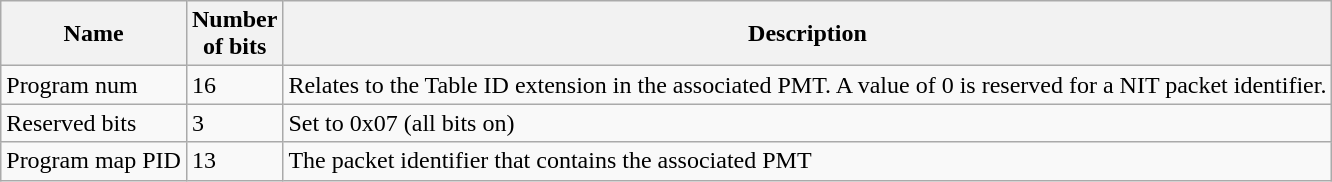<table class="wikitable">
<tr>
<th>Name</th>
<th>Number<br>of bits</th>
<th>Description</th>
</tr>
<tr>
<td>Program num</td>
<td>16</td>
<td>Relates to the Table ID extension in the associated PMT.  A value of 0 is reserved for a NIT packet identifier.</td>
</tr>
<tr>
<td>Reserved bits</td>
<td>3</td>
<td>Set to 0x07 (all bits on)</td>
</tr>
<tr>
<td>Program map PID</td>
<td>13</td>
<td>The packet identifier that contains the associated PMT</td>
</tr>
</table>
